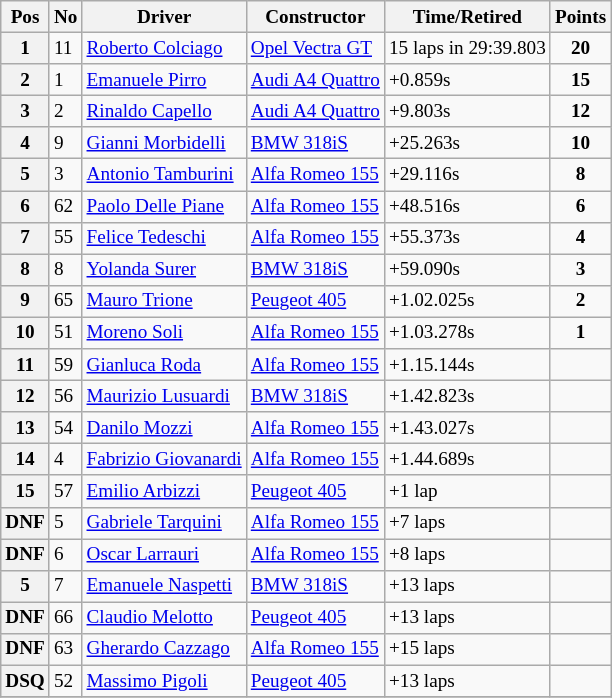<table class="wikitable" style="font-size: 80%;">
<tr>
<th>Pos</th>
<th>No</th>
<th>Driver</th>
<th>Constructor</th>
<th>Time/Retired</th>
<th>Points</th>
</tr>
<tr>
<th>1</th>
<td>11</td>
<td> <a href='#'>Roberto Colciago</a></td>
<td><a href='#'> Opel Vectra GT</a></td>
<td>15 laps in 29:39.803</td>
<td align=center><strong>20</strong></td>
</tr>
<tr>
<th>2</th>
<td>1</td>
<td> <a href='#'>Emanuele Pirro</a></td>
<td><a href='#'>Audi A4 Quattro</a></td>
<td>+0.859s</td>
<td align=center><strong>15</strong></td>
</tr>
<tr>
<th>3</th>
<td>2</td>
<td> <a href='#'>Rinaldo Capello</a></td>
<td><a href='#'>Audi A4 Quattro</a></td>
<td>+9.803s</td>
<td align=center><strong>12</strong></td>
</tr>
<tr>
<th>4</th>
<td>9</td>
<td> <a href='#'>Gianni Morbidelli</a></td>
<td><a href='#'>BMW 318iS</a></td>
<td>+25.263s</td>
<td align=center><strong>10</strong></td>
</tr>
<tr>
<th>5</th>
<td>3</td>
<td> <a href='#'>Antonio Tamburini</a></td>
<td><a href='#'>Alfa Romeo 155</a></td>
<td>+29.116s</td>
<td align=center><strong>8</strong></td>
</tr>
<tr>
<th>6</th>
<td>62</td>
<td> <a href='#'>Paolo Delle Piane</a></td>
<td><a href='#'>Alfa Romeo 155</a></td>
<td>+48.516s</td>
<td align=center><strong>6</strong></td>
</tr>
<tr>
<th>7</th>
<td>55</td>
<td> <a href='#'>Felice Tedeschi</a></td>
<td><a href='#'>Alfa Romeo 155</a></td>
<td>+55.373s</td>
<td align=center><strong>4</strong></td>
</tr>
<tr>
<th>8</th>
<td>8</td>
<td> <a href='#'>Yolanda Surer</a></td>
<td><a href='#'>BMW 318iS</a></td>
<td>+59.090s</td>
<td align=center><strong>3</strong></td>
</tr>
<tr>
<th>9</th>
<td>65</td>
<td> <a href='#'>Mauro Trione</a></td>
<td><a href='#'>Peugeot 405</a></td>
<td>+1.02.025s</td>
<td align=center><strong>2</strong></td>
</tr>
<tr>
<th>10</th>
<td>51</td>
<td> <a href='#'>Moreno Soli</a></td>
<td><a href='#'>Alfa Romeo 155</a></td>
<td>+1.03.278s</td>
<td align=center><strong>1</strong></td>
</tr>
<tr>
<th>11</th>
<td>59</td>
<td> <a href='#'>Gianluca Roda</a></td>
<td><a href='#'>Alfa Romeo 155</a></td>
<td>+1.15.144s</td>
<td></td>
</tr>
<tr>
<th>12</th>
<td>56</td>
<td> <a href='#'>Maurizio Lusuardi</a></td>
<td><a href='#'>BMW 318iS</a></td>
<td>+1.42.823s</td>
<td></td>
</tr>
<tr>
<th>13</th>
<td>54</td>
<td> <a href='#'>Danilo Mozzi</a></td>
<td><a href='#'>Alfa Romeo 155</a></td>
<td>+1.43.027s</td>
<td></td>
</tr>
<tr>
<th>14</th>
<td>4</td>
<td> <a href='#'>Fabrizio Giovanardi</a></td>
<td><a href='#'>Alfa Romeo 155</a></td>
<td>+1.44.689s</td>
<td></td>
</tr>
<tr>
<th>15</th>
<td>57</td>
<td> <a href='#'>Emilio Arbizzi</a></td>
<td><a href='#'>Peugeot 405</a></td>
<td>+1 lap</td>
<td></td>
</tr>
<tr>
<th>DNF</th>
<td>5</td>
<td> <a href='#'>Gabriele Tarquini</a></td>
<td><a href='#'>Alfa Romeo 155</a></td>
<td>+7 laps</td>
<td></td>
</tr>
<tr>
<th>DNF</th>
<td>6</td>
<td> <a href='#'>Oscar Larrauri</a></td>
<td><a href='#'>Alfa Romeo 155</a></td>
<td>+8 laps</td>
<td></td>
</tr>
<tr>
<th>5</th>
<td>7</td>
<td> <a href='#'>Emanuele Naspetti</a></td>
<td><a href='#'>BMW 318iS</a></td>
<td>+13 laps</td>
<td></td>
</tr>
<tr>
<th>DNF</th>
<td>66</td>
<td> <a href='#'>Claudio Melotto</a></td>
<td><a href='#'>Peugeot 405</a></td>
<td>+13 laps</td>
<td></td>
</tr>
<tr>
<th>DNF</th>
<td>63</td>
<td> <a href='#'>Gherardo Cazzago</a></td>
<td><a href='#'>Alfa Romeo 155</a></td>
<td>+15 laps</td>
<td></td>
</tr>
<tr>
<th>DSQ</th>
<td>52</td>
<td> <a href='#'>Massimo Pigoli</a></td>
<td><a href='#'>Peugeot 405</a></td>
<td>+13 laps</td>
<td></td>
</tr>
<tr>
</tr>
</table>
